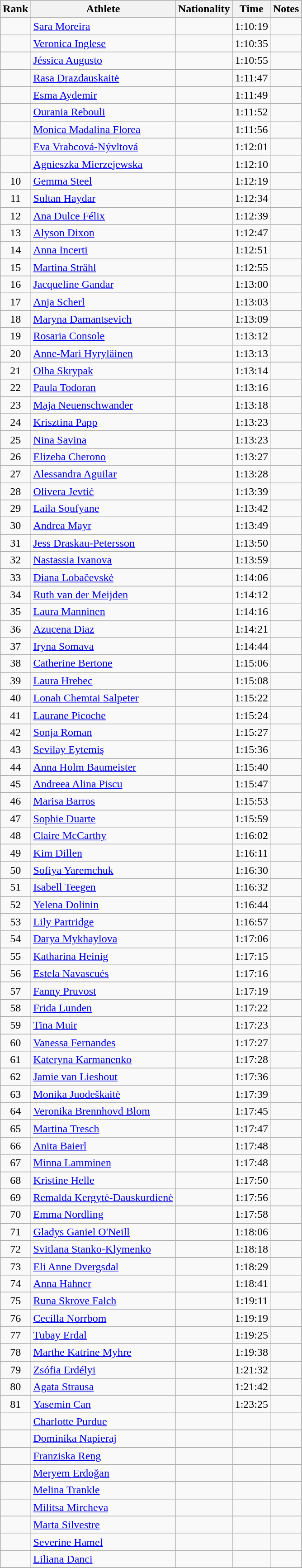<table class="wikitable sortable" style="text-align:center">
<tr>
<th>Rank</th>
<th>Athlete</th>
<th>Nationality</th>
<th>Time</th>
<th>Notes</th>
</tr>
<tr>
<td></td>
<td align="left"><a href='#'>Sara Moreira</a></td>
<td align=left></td>
<td>1:10:19</td>
<td></td>
</tr>
<tr>
<td></td>
<td align="left"><a href='#'>Veronica Inglese</a></td>
<td align=left></td>
<td>1:10:35</td>
<td><strong></strong></td>
</tr>
<tr>
<td></td>
<td align="left"><a href='#'>Jéssica Augusto</a></td>
<td align=left></td>
<td>1:10:55</td>
<td><strong></strong></td>
</tr>
<tr>
<td></td>
<td align="left"><a href='#'>Rasa Drazdauskaitė</a></td>
<td align=left></td>
<td>1:11:47</td>
<td><strong></strong></td>
</tr>
<tr>
<td></td>
<td align="left"><a href='#'>Esma Aydemir</a></td>
<td align=left></td>
<td>1:11:49</td>
<td><strong></strong></td>
</tr>
<tr>
<td></td>
<td align="left"><a href='#'>Ourania Rebouli</a></td>
<td align=left></td>
<td>1:11:52</td>
<td><strong></strong></td>
</tr>
<tr>
<td></td>
<td align="left"><a href='#'>Monica Madalina Florea</a></td>
<td align=left></td>
<td>1:11:56</td>
<td></td>
</tr>
<tr>
<td></td>
<td align="left"><a href='#'>Eva Vrabcová-Nývltová</a></td>
<td align=left></td>
<td>1:12:01</td>
<td></td>
</tr>
<tr>
<td></td>
<td align="left"><a href='#'>Agnieszka Mierzejewska</a></td>
<td align=left></td>
<td>1:12:10</td>
<td></td>
</tr>
<tr>
<td>10</td>
<td align="left"><a href='#'>Gemma Steel</a></td>
<td align=left></td>
<td>1:12:19</td>
<td></td>
</tr>
<tr>
<td>11</td>
<td align="left"><a href='#'>Sultan Haydar</a></td>
<td align=left></td>
<td>1:12:34</td>
<td></td>
</tr>
<tr>
<td>12</td>
<td align="left"><a href='#'>Ana Dulce Félix</a></td>
<td align=left></td>
<td>1:12:39</td>
<td><strong></strong></td>
</tr>
<tr>
<td>13</td>
<td align="left"><a href='#'>Alyson Dixon</a></td>
<td align=left></td>
<td>1:12:47</td>
<td><strong></strong></td>
</tr>
<tr>
<td>14</td>
<td align="left"><a href='#'>Anna Incerti</a></td>
<td align=left></td>
<td>1:12:51</td>
<td><strong></strong></td>
</tr>
<tr>
<td>15</td>
<td align="left"><a href='#'>Martina Strähl</a></td>
<td align=left></td>
<td>1:12:55</td>
<td></td>
</tr>
<tr>
<td>16</td>
<td align="left"><a href='#'>Jacqueline Gandar</a></td>
<td align=left></td>
<td>1:13:00</td>
<td></td>
</tr>
<tr>
<td>17</td>
<td align="left"><a href='#'>Anja Scherl</a></td>
<td align=left></td>
<td>1:13:03</td>
<td></td>
</tr>
<tr>
<td>18</td>
<td align="left"><a href='#'>Maryna Damantsevich</a></td>
<td align=left></td>
<td>1:13:09</td>
<td></td>
</tr>
<tr>
<td>19</td>
<td align="left"><a href='#'>Rosaria Console</a></td>
<td align=left></td>
<td>1:13:12</td>
<td></td>
</tr>
<tr>
<td>20</td>
<td align="left"><a href='#'>Anne-Mari Hyryläinen</a></td>
<td align=left></td>
<td>1:13:13</td>
<td></td>
</tr>
<tr>
<td>21</td>
<td align="left"><a href='#'>Olha Skrypak</a></td>
<td align=left></td>
<td>1:13:14</td>
<td></td>
</tr>
<tr>
<td>22</td>
<td align="left"><a href='#'>Paula Todoran</a></td>
<td align=left></td>
<td>1:13:16</td>
<td><strong></strong></td>
</tr>
<tr>
<td>23</td>
<td align="left"><a href='#'>Maja Neuenschwander</a></td>
<td align=left></td>
<td>1:13:18</td>
<td></td>
</tr>
<tr>
<td>24</td>
<td align="left"><a href='#'>Krisztina Papp</a></td>
<td align=left></td>
<td>1:13:23</td>
<td></td>
</tr>
<tr>
<td>25</td>
<td align="left"><a href='#'>Nina Savina</a></td>
<td align=left></td>
<td>1:13:23</td>
<td><strong></strong></td>
</tr>
<tr>
<td>26</td>
<td align="left"><a href='#'>Elizeba Cherono</a></td>
<td align=left></td>
<td>1:13:27</td>
<td></td>
</tr>
<tr>
<td>27</td>
<td align="left"><a href='#'>Alessandra Aguilar</a></td>
<td align=left></td>
<td>1:13:28</td>
<td></td>
</tr>
<tr>
<td>28</td>
<td align="left"><a href='#'>Olivera Jevtić</a></td>
<td align=left></td>
<td>1:13:39</td>
<td></td>
</tr>
<tr>
<td>29</td>
<td align="left"><a href='#'>Laila Soufyane</a></td>
<td align=left></td>
<td>1:13:42</td>
<td></td>
</tr>
<tr>
<td>30</td>
<td align="left"><a href='#'>Andrea Mayr</a></td>
<td align=left></td>
<td>1:13:49</td>
<td></td>
</tr>
<tr>
<td>31</td>
<td align="left"><a href='#'>Jess Draskau-Petersson</a></td>
<td align=left></td>
<td>1:13:50</td>
<td><strong></strong></td>
</tr>
<tr>
<td>32</td>
<td align="left"><a href='#'>Nastassia Ivanova</a></td>
<td align=left></td>
<td>1:13:59</td>
<td><strong></strong></td>
</tr>
<tr>
<td>33</td>
<td align="left"><a href='#'>Diana Lobačevskė</a></td>
<td align=left></td>
<td>1:14:06</td>
<td></td>
</tr>
<tr>
<td>34</td>
<td align="left"><a href='#'>Ruth van der Meijden</a></td>
<td align=left></td>
<td>1:14:12</td>
<td></td>
</tr>
<tr>
<td>35</td>
<td align="left"><a href='#'>Laura Manninen</a></td>
<td align=left></td>
<td>1:14:16</td>
<td><strong></strong></td>
</tr>
<tr>
<td>36</td>
<td align="left"><a href='#'>Azucena Diaz</a></td>
<td align=left></td>
<td>1:14:21</td>
<td></td>
</tr>
<tr>
<td>37</td>
<td align="left"><a href='#'>Iryna Somava</a></td>
<td align=left></td>
<td>1:14:44</td>
<td></td>
</tr>
<tr>
<td>38</td>
<td align="left"><a href='#'>Catherine Bertone</a></td>
<td align=left></td>
<td>1:15:06</td>
<td></td>
</tr>
<tr>
<td>39</td>
<td align="left"><a href='#'>Laura Hrebec</a></td>
<td align=left></td>
<td>1:15:08</td>
<td><strong></strong></td>
</tr>
<tr>
<td>40</td>
<td align="left"><a href='#'>Lonah Chemtai Salpeter</a></td>
<td align=left></td>
<td>1:15:22</td>
<td></td>
</tr>
<tr>
<td>41</td>
<td align="left"><a href='#'>Laurane Picoche</a></td>
<td align=left></td>
<td>1:15:24</td>
<td></td>
</tr>
<tr>
<td>42</td>
<td align="left"><a href='#'>Sonja Roman</a></td>
<td align=left></td>
<td>1:15:27</td>
<td></td>
</tr>
<tr>
<td>43</td>
<td align="left"><a href='#'>Sevilay Eytemiş</a></td>
<td align=left></td>
<td>1:15:36</td>
<td></td>
</tr>
<tr>
<td>44</td>
<td align="left"><a href='#'>Anna Holm Baumeister</a></td>
<td align=left></td>
<td>1:15:40</td>
<td></td>
</tr>
<tr>
<td>45</td>
<td align="left"><a href='#'>Andreea Alina Piscu</a></td>
<td align=left></td>
<td>1:15:47</td>
<td><strong></strong></td>
</tr>
<tr>
<td>46</td>
<td align="left"><a href='#'>Marisa Barros</a></td>
<td align=left></td>
<td>1:15:53</td>
<td></td>
</tr>
<tr>
<td>47</td>
<td align="left"><a href='#'>Sophie Duarte</a></td>
<td align=left></td>
<td>1:15:59</td>
<td></td>
</tr>
<tr>
<td>48</td>
<td align="left"><a href='#'>Claire McCarthy</a></td>
<td align=left></td>
<td>1:16:02</td>
<td></td>
</tr>
<tr>
<td>49</td>
<td align="left"><a href='#'>Kim Dillen</a></td>
<td align=left></td>
<td>1:16:11</td>
<td></td>
</tr>
<tr>
<td>50</td>
<td align="left"><a href='#'>Sofiya Yaremchuk</a></td>
<td align=left></td>
<td>1:16:30</td>
<td><strong></strong></td>
</tr>
<tr>
<td>51</td>
<td align="left"><a href='#'>Isabell Teegen</a></td>
<td align=left></td>
<td>1:16:32</td>
<td></td>
</tr>
<tr>
<td>52</td>
<td align="left"><a href='#'>Yelena Dolinin</a></td>
<td align=left></td>
<td>1:16:44</td>
<td><strong></strong></td>
</tr>
<tr>
<td>53</td>
<td align="left"><a href='#'>Lily Partridge</a></td>
<td align=left></td>
<td>1:16:57</td>
<td></td>
</tr>
<tr>
<td>54</td>
<td align="left"><a href='#'>Darya Mykhaylova</a></td>
<td align=left></td>
<td>1:17:06</td>
<td></td>
</tr>
<tr>
<td>55</td>
<td align="left"><a href='#'>Katharina Heinig</a></td>
<td align=left></td>
<td>1:17:15</td>
<td></td>
</tr>
<tr>
<td>56</td>
<td align="left"><a href='#'>Estela Navascués</a></td>
<td align=left></td>
<td>1:17:16</td>
<td></td>
</tr>
<tr>
<td>57</td>
<td align="left"><a href='#'>Fanny Pruvost</a></td>
<td align=left></td>
<td>1:17:19</td>
<td></td>
</tr>
<tr>
<td>58</td>
<td align="left"><a href='#'>Frida Lunden</a></td>
<td align=left></td>
<td>1:17:22</td>
<td></td>
</tr>
<tr>
<td>59</td>
<td align="left"><a href='#'>Tina Muir</a></td>
<td align=left></td>
<td>1:17:23</td>
<td></td>
</tr>
<tr>
<td>60</td>
<td align="left"><a href='#'>Vanessa Fernandes</a></td>
<td align=left></td>
<td>1:17:27</td>
<td></td>
</tr>
<tr>
<td>61</td>
<td align="left"><a href='#'>Kateryna Karmanenko</a></td>
<td align=left></td>
<td>1:17:28</td>
<td><strong></strong></td>
</tr>
<tr>
<td>62</td>
<td align="left"><a href='#'>Jamie van Lieshout</a></td>
<td align=left></td>
<td>1:17:36</td>
<td></td>
</tr>
<tr>
<td>63</td>
<td align="left"><a href='#'>Monika Juodeškaitė</a></td>
<td align=left></td>
<td>1:17:39</td>
<td></td>
</tr>
<tr>
<td>64</td>
<td align="left"><a href='#'>Veronika Brennhovd Blom</a></td>
<td align=left></td>
<td>1:17:45</td>
<td></td>
</tr>
<tr>
<td>65</td>
<td align="left"><a href='#'>Martina Tresch</a></td>
<td align=left></td>
<td>1:17:47</td>
<td></td>
</tr>
<tr>
<td>66</td>
<td align="left"><a href='#'>Anita Baierl</a></td>
<td align=left></td>
<td>1:17:48</td>
<td></td>
</tr>
<tr>
<td>67</td>
<td align="left"><a href='#'>Minna Lamminen</a></td>
<td align=left></td>
<td>1:17:48</td>
<td></td>
</tr>
<tr>
<td>68</td>
<td align="left"><a href='#'>Kristine Helle</a></td>
<td align=left></td>
<td>1:17:50</td>
<td><strong></strong></td>
</tr>
<tr>
<td>69</td>
<td align="left"><a href='#'>Remalda Kergytė-Dauskurdienė</a></td>
<td align=left></td>
<td>1:17:56</td>
<td></td>
</tr>
<tr>
<td>70</td>
<td align="left"><a href='#'>Emma Nordling</a></td>
<td align=left></td>
<td>1:17:58</td>
<td></td>
</tr>
<tr>
<td>71</td>
<td align="left"><a href='#'>Gladys Ganiel O'Neill</a></td>
<td align=left></td>
<td>1:18:06</td>
<td><strong></strong></td>
</tr>
<tr>
<td>72</td>
<td align="left"><a href='#'>Svitlana Stanko-Klymenko</a></td>
<td align=left></td>
<td>1:18:18</td>
<td></td>
</tr>
<tr>
<td>73</td>
<td align="left"><a href='#'>Eli Anne Dvergsdal</a></td>
<td align=left></td>
<td>1:18:29</td>
<td><strong></strong></td>
</tr>
<tr>
<td>74</td>
<td align="left"><a href='#'>Anna Hahner</a></td>
<td align=left></td>
<td>1:18:41</td>
<td></td>
</tr>
<tr>
<td>75</td>
<td align="left"><a href='#'>Runa Skrove Falch</a></td>
<td align=left></td>
<td>1:19:11</td>
<td></td>
</tr>
<tr>
<td>76</td>
<td align="left"><a href='#'>Cecilla Norrbom</a></td>
<td align=left></td>
<td>1:19:19</td>
<td></td>
</tr>
<tr>
<td>77</td>
<td align="left"><a href='#'>Tubay Erdal</a></td>
<td align=left></td>
<td>1:19:25</td>
<td></td>
</tr>
<tr>
<td>78</td>
<td align="left"><a href='#'>Marthe Katrine Myhre</a></td>
<td align=left></td>
<td>1:19:38</td>
<td></td>
</tr>
<tr>
<td>79</td>
<td align="left"><a href='#'>Zsófia Erdélyi</a></td>
<td align=left></td>
<td>1:21:32</td>
<td></td>
</tr>
<tr>
<td>80</td>
<td align="left"><a href='#'>Agata Strausa</a></td>
<td align=left></td>
<td>1:21:42</td>
<td></td>
</tr>
<tr>
<td>81</td>
<td align="left"><a href='#'>Yasemin Can</a></td>
<td align=left></td>
<td>1:23:25</td>
<td></td>
</tr>
<tr>
<td></td>
<td align="left"><a href='#'>Charlotte Purdue</a></td>
<td align=left></td>
<td></td>
<td></td>
</tr>
<tr>
<td></td>
<td align="left"><a href='#'>Dominika Napieraj</a></td>
<td align=left></td>
<td></td>
<td></td>
</tr>
<tr>
<td></td>
<td align="left"><a href='#'>Franziska Reng</a></td>
<td align=left></td>
<td></td>
<td></td>
</tr>
<tr>
<td></td>
<td align="left"><a href='#'>Meryem Erdoğan</a></td>
<td align=left></td>
<td></td>
<td></td>
</tr>
<tr>
<td></td>
<td align="left"><a href='#'>Melina Trankle</a></td>
<td align=left></td>
<td></td>
<td></td>
</tr>
<tr>
<td></td>
<td align="left"><a href='#'>Militsa Mircheva</a></td>
<td align=left></td>
<td></td>
<td></td>
</tr>
<tr>
<td></td>
<td align="left"><a href='#'>Marta Silvestre</a></td>
<td align=left></td>
<td></td>
<td></td>
</tr>
<tr>
<td></td>
<td align="left"><a href='#'>Severine Hamel</a></td>
<td align=left></td>
<td></td>
<td></td>
</tr>
<tr>
<td></td>
<td align="left"><a href='#'>Liliana Danci</a></td>
<td align=left></td>
<td></td>
<td></td>
</tr>
<tr>
</tr>
</table>
